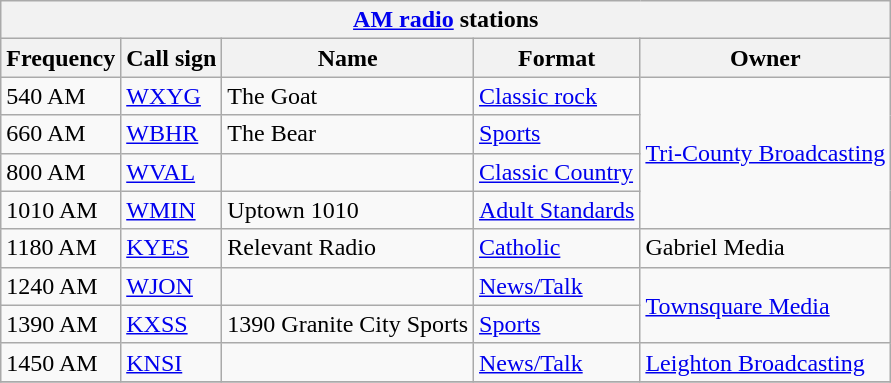<table class="wikitable">
<tr>
<th align="center" colspan="5"><strong><a href='#'>AM radio</a> stations</strong></th>
</tr>
<tr>
<th>Frequency</th>
<th>Call sign</th>
<th>Name</th>
<th>Format</th>
<th>Owner</th>
</tr>
<tr>
<td>540 AM</td>
<td><a href='#'>WXYG</a></td>
<td>The Goat</td>
<td><a href='#'>Classic rock</a></td>
<td rowspan=4><a href='#'>Tri-County Broadcasting</a></td>
</tr>
<tr>
<td>660 AM</td>
<td><a href='#'>WBHR</a></td>
<td>The Bear</td>
<td><a href='#'>Sports</a></td>
</tr>
<tr>
<td>800 AM</td>
<td><a href='#'>WVAL</a></td>
<td></td>
<td><a href='#'>Classic Country</a></td>
</tr>
<tr>
<td>1010 AM</td>
<td><a href='#'>WMIN</a></td>
<td>Uptown 1010</td>
<td><a href='#'>Adult Standards</a></td>
</tr>
<tr>
<td>1180 AM</td>
<td><a href='#'>KYES</a></td>
<td>Relevant Radio</td>
<td><a href='#'>Catholic</a></td>
<td>Gabriel Media</td>
</tr>
<tr>
<td>1240 AM</td>
<td><a href='#'>WJON</a></td>
<td></td>
<td><a href='#'>News/Talk</a></td>
<td rowspan=2><a href='#'>Townsquare Media</a></td>
</tr>
<tr>
<td>1390 AM</td>
<td><a href='#'>KXSS</a></td>
<td>1390 Granite City Sports</td>
<td><a href='#'>Sports</a></td>
</tr>
<tr>
<td>1450 AM</td>
<td><a href='#'>KNSI</a></td>
<td></td>
<td><a href='#'>News/Talk</a></td>
<td><a href='#'>Leighton Broadcasting</a></td>
</tr>
<tr>
</tr>
</table>
